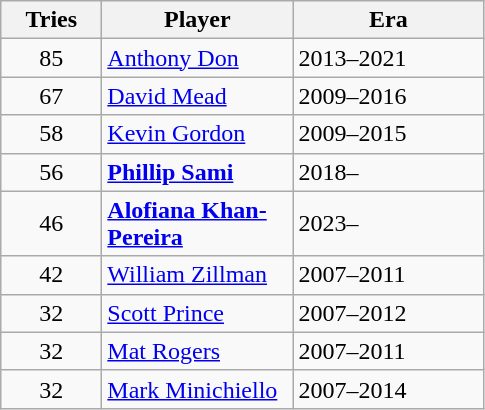<table class="wikitable" style="text-align:left;">
<tr>
<th width="60">Tries</th>
<th width="120">Player</th>
<th width="120">Era</th>
</tr>
<tr>
<td style="text-align:center;">85</td>
<td><a href='#'>Anthony Don</a></td>
<td>2013–2021</td>
</tr>
<tr>
<td style="text-align:center;">67</td>
<td><a href='#'>David Mead</a></td>
<td>2009–2016</td>
</tr>
<tr>
<td style="text-align:center;">58</td>
<td><a href='#'>Kevin Gordon</a></td>
<td>2009–2015</td>
</tr>
<tr>
<td style="text-align:center;">56</td>
<td><strong><a href='#'>Phillip Sami</a></strong></td>
<td>2018–</td>
</tr>
<tr>
<td style="text-align:center;">46</td>
<td><strong><a href='#'>Alofiana Khan-Pereira</a></strong></td>
<td>2023–</td>
</tr>
<tr>
<td style="text-align:center;">42</td>
<td><a href='#'>William Zillman</a></td>
<td>2007–2011</td>
</tr>
<tr>
<td style="text-align:center;">32</td>
<td><a href='#'>Scott Prince</a></td>
<td>2007–2012</td>
</tr>
<tr>
<td style="text-align:center;">32</td>
<td><a href='#'>Mat Rogers</a></td>
<td>2007–2011</td>
</tr>
<tr>
<td style="text-align:center;">32</td>
<td><a href='#'>Mark Minichiello</a></td>
<td>2007–2014</td>
</tr>
</table>
